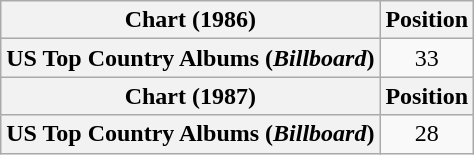<table class="wikitable plainrowheaders" style="text-align:center">
<tr>
<th scope="col">Chart (1986)</th>
<th scope="col">Position</th>
</tr>
<tr>
<th scope="row">US Top Country Albums (<em>Billboard</em>)</th>
<td>33</td>
</tr>
<tr>
<th scope="col">Chart (1987)</th>
<th scope="col">Position</th>
</tr>
<tr>
<th scope="row">US Top Country Albums (<em>Billboard</em>)</th>
<td>28</td>
</tr>
</table>
